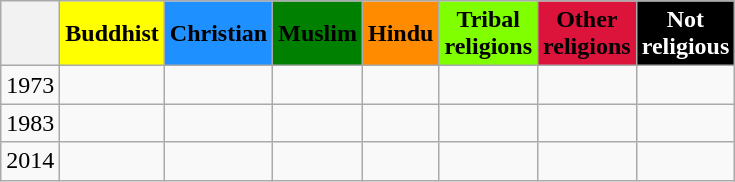<table class="wikitable sortable">
<tr>
<th></th>
<th style="background:Yellow;">Buddhist</th>
<th style="background:DodgerBlue;">Christian</th>
<th style="background:Green;">Muslim</th>
<th style="background:DarkOrange;">Hindu</th>
<th style="background:Chartreuse;">Tribal<br>religions</th>
<th style="background:Crimson;">Other<br>religions</th>
<th style="background:Black; color:White;">Not<br>religious</th>
</tr>
<tr>
<td>1973</td>
<td></td>
<td></td>
<td></td>
<td></td>
<td></td>
<td></td>
<td></td>
</tr>
<tr>
<td>1983</td>
<td></td>
<td></td>
<td></td>
<td></td>
<td></td>
<td></td>
<td></td>
</tr>
<tr>
<td>2014</td>
<td></td>
<td></td>
<td></td>
<td></td>
<td></td>
<td></td>
<td></td>
</tr>
</table>
